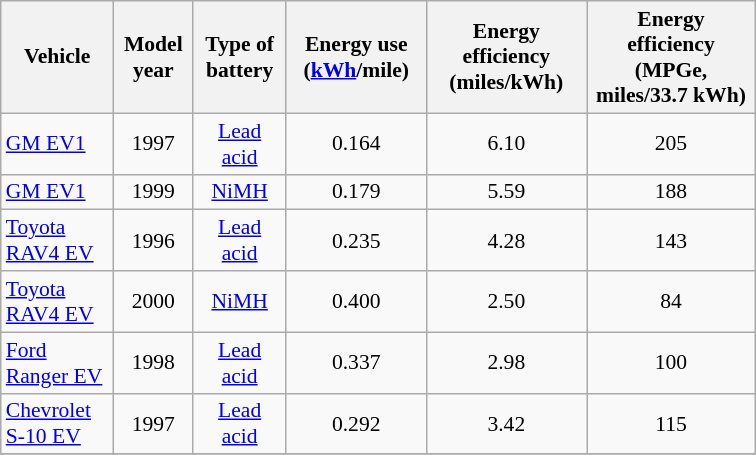<table class="sortable wikitable floatright" style="text-align:center;width:35em;font-size:90%;">
<tr>
<th>Vehicle</th>
<th>Model year</th>
<th>Type of battery</th>
<th>Energy use (<a href='#'>kWh</a>/mile)</th>
<th>Energy efficiency (miles/kWh)</th>
<th>Energy efficiency (MPGe, miles/33.7 kWh)</th>
</tr>
<tr>
<td style="text-align:left"><a href='#'>GM EV1</a></td>
<td>1997</td>
<td><a href='#'>Lead acid</a></td>
<td>0.164</td>
<td>6.10</td>
<td>205</td>
</tr>
<tr>
<td style="text-align:left"><a href='#'>GM EV1</a></td>
<td>1999</td>
<td><a href='#'>NiMH</a></td>
<td>0.179</td>
<td>5.59</td>
<td>188</td>
</tr>
<tr>
<td style="text-align:left"><a href='#'>Toyota RAV4 EV</a></td>
<td>1996</td>
<td><a href='#'>Lead acid</a></td>
<td>0.235</td>
<td>4.28</td>
<td>143</td>
</tr>
<tr>
<td style="text-align:left"><a href='#'>Toyota RAV4 EV</a></td>
<td>2000</td>
<td><a href='#'>NiMH</a></td>
<td>0.400</td>
<td>2.50</td>
<td>84</td>
</tr>
<tr>
<td style="text-align:left"><a href='#'>Ford Ranger EV</a></td>
<td>1998</td>
<td><a href='#'>Lead acid</a></td>
<td>0.337</td>
<td>2.98</td>
<td>100</td>
</tr>
<tr>
<td style="text-align:left"><a href='#'>Chevrolet S-10 EV</a></td>
<td>1997</td>
<td><a href='#'>Lead acid</a></td>
<td>0.292</td>
<td>3.42</td>
<td>115</td>
</tr>
<tr>
</tr>
</table>
